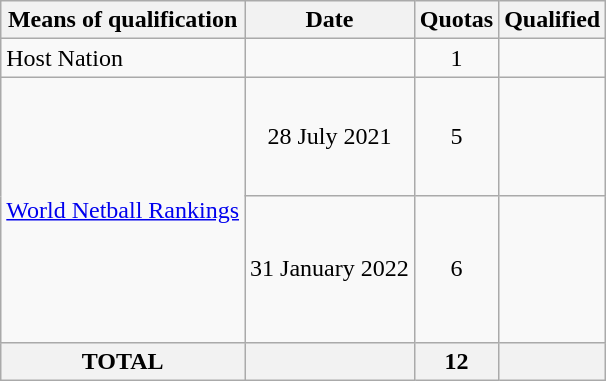<table class="wikitable">
<tr>
<th>Means of qualification</th>
<th>Date</th>
<th>Quotas</th>
<th>Qualified</th>
</tr>
<tr>
<td>Host Nation</td>
<td></td>
<td align=center>1</td>
<td></td>
</tr>
<tr>
<td rowspan=2><a href='#'>World Netball Rankings</a></td>
<td align=center>28 July 2021</td>
<td align=center>5</td>
<td><br><br><br><br></td>
</tr>
<tr>
<td align=center>31 January 2022</td>
<td align=center>6</td>
<td><br><br><br><br><br></td>
</tr>
<tr>
<th>TOTAL</th>
<th></th>
<th>12</th>
<th></th>
</tr>
</table>
